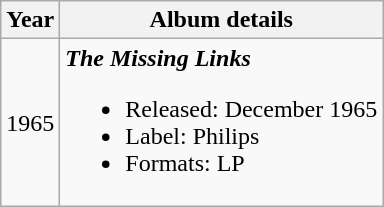<table class="wikitable">
<tr>
<th>Year</th>
<th>Album details</th>
</tr>
<tr>
<td>1965</td>
<td><strong><em>The Missing Links</em></strong><br><ul><li>Released: December 1965</li><li>Label: Philips </li><li>Formats: LP</li></ul></td>
</tr>
</table>
